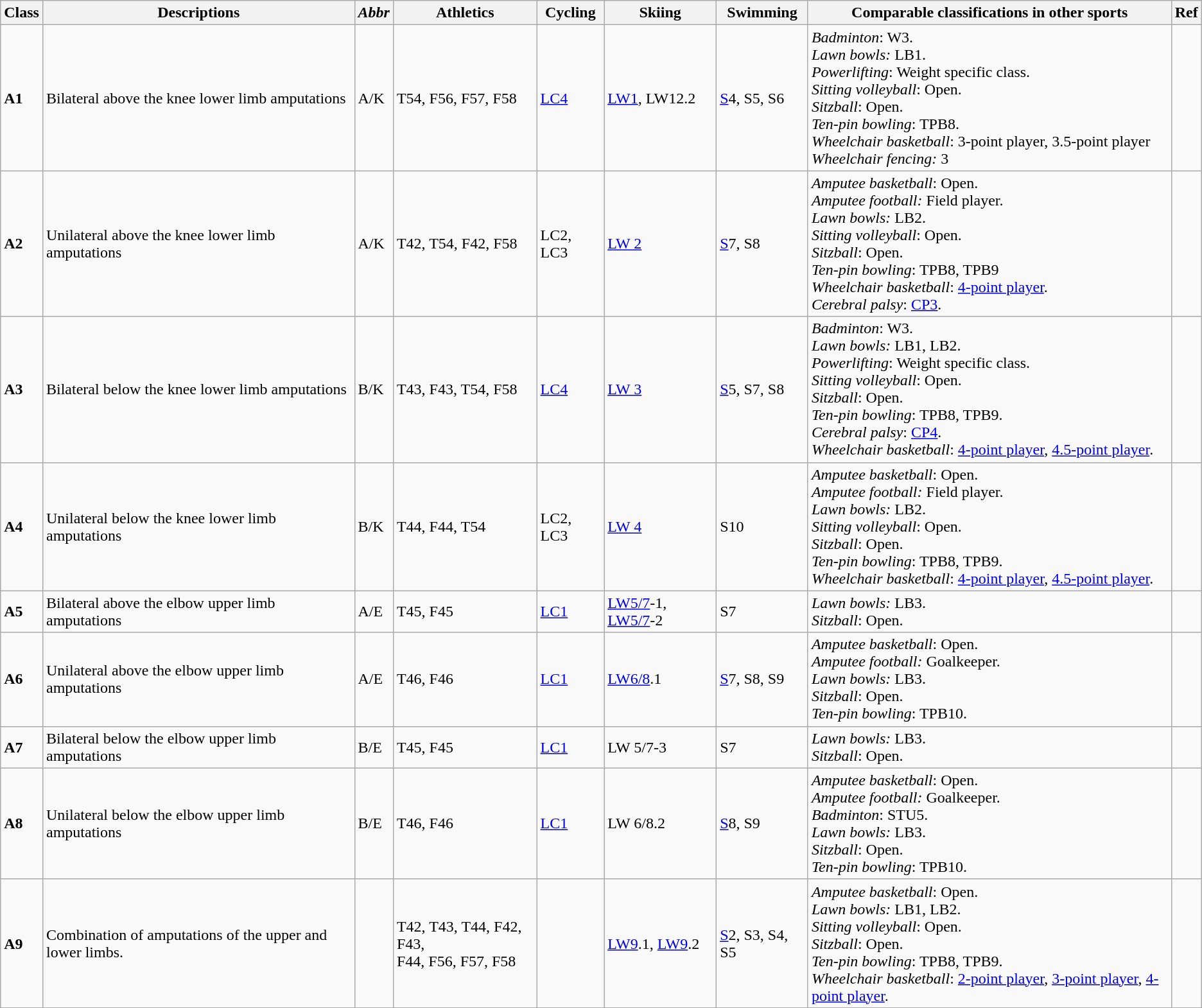<table class="wikitable sortable">
<tr>
<th>Class</th>
<th>Descriptions</th>
<th><em>Abbr</em></th>
<th>Athletics</th>
<th>Cycling</th>
<th>Skiing</th>
<th>Swimming</th>
<th>Comparable classifications in other sports</th>
<th>Ref</th>
</tr>
<tr>
<td><strong>A1</strong></td>
<td>Bilateral above the knee lower limb amputations</td>
<td>A/K</td>
<td>T54, F56, F57, F58</td>
<td><a href='#'>LC4</a></td>
<td><a href='#'>LW1</a>, LW12.2</td>
<td><a href='#'>S</a>4, S5, S6</td>
<td><em>Badminton</em>: W3.<br><em>Lawn bowls:</em> LB1.<br><em>Powerlifting</em>: Weight specific class.<br><em>Sitting volleyball</em>: Open.<br><em>Sitzball</em>: Open.<br><em>Ten-pin bowling</em>: TPB8.<br><em>Wheelchair basketball</em>: 3-point player, 3.5-point player<br><em>Wheelchair fencing:</em> 3</td>
<td></td>
</tr>
<tr>
<td><strong>A2</strong></td>
<td>Unilateral above the knee lower limb amputations</td>
<td>A/K</td>
<td>T42, T54, F42, F58</td>
<td>LC2, LC3</td>
<td><a href='#'>LW 2</a></td>
<td><a href='#'>S</a>7, S8</td>
<td><em>Amputee basketball</em>: Open.<br><em>Amputee football:</em> Field player.<br><em>Lawn bowls:</em> LB2.<br><em>Sitting volleyball</em>: Open.<br><em>Sitzball</em>: Open.<br><em>Ten-pin bowling</em>: TPB8, TPB9<br><em>Wheelchair basketball</em>: <a href='#'>4-point player</a>.<br><em>Cerebral palsy</em>: <a href='#'>CP3</a>.</td>
<td></td>
</tr>
<tr>
<td><strong>A3</strong></td>
<td>Bilateral below the knee lower limb amputations</td>
<td>B/K</td>
<td>T43, F43, T54, F58</td>
<td><a href='#'>LC4</a></td>
<td><a href='#'>LW 3</a></td>
<td><a href='#'>S</a>5, S7, S8</td>
<td><em>Badminton</em>: W3.<br><em>Lawn bowls:</em> LB1, LB2.<br><em>Powerlifting</em>: Weight specific class.<br><em>Sitting volleyball</em>: Open.<br><em>Sitzball</em>: Open.<br><em>Ten-pin bowling</em>: TPB8, TPB9.<br><em>Cerebral palsy</em>: <a href='#'>CP4</a>.<br><em>Wheelchair basketball</em>: <a href='#'>4-point player</a>, <a href='#'>4.5-point player</a>.</td>
<td></td>
</tr>
<tr>
<td><strong>A4</strong></td>
<td>Unilateral below the knee lower limb amputations</td>
<td>B/K</td>
<td>T44, F44, T54</td>
<td>LC2, LC3</td>
<td><a href='#'>LW 4</a></td>
<td>S10</td>
<td><em>Amputee basketball</em>: Open.<br><em>Amputee football:</em> Field player.<br><em>Lawn bowls:</em> LB2.<br><em>Sitting volleyball</em>: Open.<br><em>Sitzball</em>: Open.<br><em>Ten-pin bowling</em>: TPB8, TPB9.<br><em>Wheelchair basketball</em>: <a href='#'>4-point player</a>, <a href='#'>4.5-point player</a>.</td>
<td></td>
</tr>
<tr>
<td><strong>A5</strong></td>
<td>Bilateral above the elbow upper limb amputations</td>
<td>A/E</td>
<td>T45, F45</td>
<td><a href='#'>LC1</a></td>
<td><a href='#'>LW5/7</a>-1, <a href='#'>LW5/7</a>-2</td>
<td>S7</td>
<td><em>Lawn bowls:</em> LB3.<br><em>Sitzball</em>: Open.</td>
<td></td>
</tr>
<tr>
<td><strong>A6</strong></td>
<td>Unilateral above the elbow upper limb amputations</td>
<td>A/E</td>
<td>T46, F46</td>
<td><a href='#'>LC1</a></td>
<td><a href='#'>LW6/8</a>.1</td>
<td><a href='#'>S</a>7, S8, S9</td>
<td><em>Amputee basketball</em>: Open.<br><em>Amputee football:</em> Goalkeeper.<br><em>Lawn bowls:</em> LB3.<br><em>Sitzball</em>: Open.<br><em>Ten-pin bowling</em>: TPB10.</td>
<td></td>
</tr>
<tr>
<td><strong>A7</strong></td>
<td>Bilateral below the elbow upper limb amputations</td>
<td>B/E</td>
<td>T45, F45</td>
<td><a href='#'>LC1</a></td>
<td>LW 5/7-3</td>
<td>S7</td>
<td><em>Lawn bowls:</em> LB3.<br><em>Sitzball</em>: Open.</td>
<td></td>
</tr>
<tr>
<td><strong>A8</strong></td>
<td>Unilateral below the elbow upper limb amputations</td>
<td>B/E</td>
<td>T46, F46</td>
<td><a href='#'>LC1</a></td>
<td>LW 6/8.2</td>
<td><a href='#'>S</a>8, S9</td>
<td><em>Amputee basketball</em>: Open.<br><em>Amputee football:</em> Goalkeeper.<br><em>Badminton</em>: STU5.<br><em>Lawn bowls:</em> LB3.<br><em>Sitzball</em>: Open.<br><em>Ten-pin bowling</em>: TPB10.</td>
<td></td>
</tr>
<tr>
<td><strong>A9</strong></td>
<td>Combination of amputations of the upper and lower limbs.</td>
<td></td>
<td>T42, T43, T44, F42, F43,<br>F44, F56, F57, F58</td>
<td></td>
<td><a href='#'>LW9</a>.1, <a href='#'>LW9</a>.2</td>
<td><a href='#'>S</a>2, S3, S4, S5</td>
<td><em>Amputee basketball</em>: Open.<br><em>Lawn bowls:</em> LB1, LB2.<br><em>Sitting volleyball</em>: Open.<br><em>Sitzball</em>: Open.<br><em>Ten-pin bowling</em>: TPB8, TPB9.<br><em>Wheelchair basketball</em>: <a href='#'>2-point player</a>, <a href='#'>3-point player</a>, <a href='#'>4-point player</a>.</td>
<td></td>
</tr>
</table>
